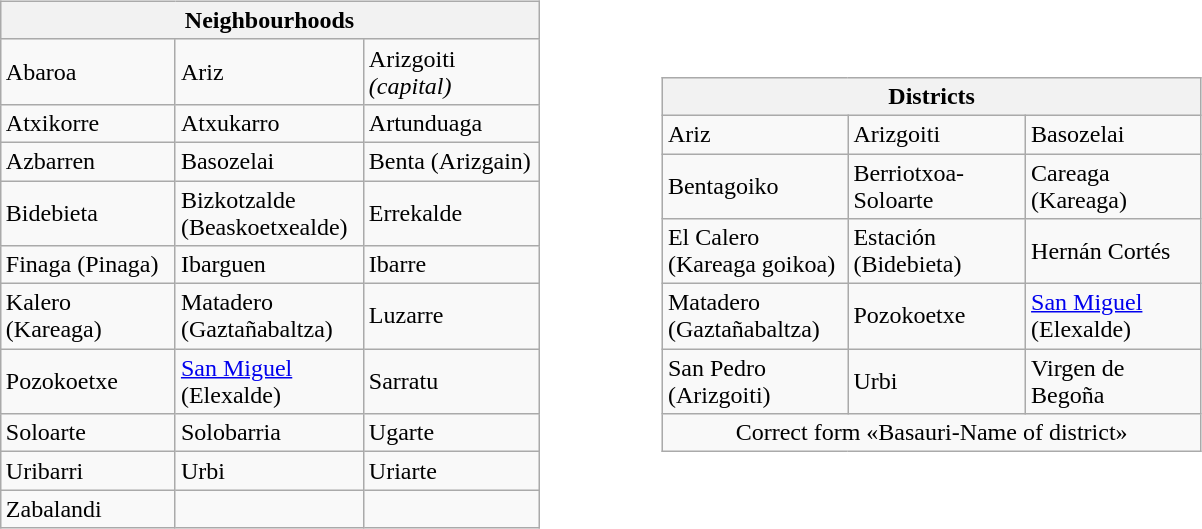<table style="width:70%" border="0">
<tr>
<td align="center"><br><table class="wikitable" align="center" width="360px">
<tr>
<th colspan="3" align="center"><strong>Neighbourhoods</strong></th>
</tr>
<tr>
<td style="width:120px">Abaroa</td>
<td style="width:120px">Ariz</td>
<td style="width:120px">Arizgoiti <em>(capital)</em></td>
</tr>
<tr>
<td>Atxikorre</td>
<td>Atxukarro</td>
<td>Artunduaga</td>
</tr>
<tr>
<td>Azbarren</td>
<td>Basozelai</td>
<td>Benta (Arizgain)</td>
</tr>
<tr>
<td>Bidebieta</td>
<td>Bizkotzalde (Beaskoetxealde)</td>
<td>Errekalde</td>
</tr>
<tr>
<td>Finaga (Pinaga)</td>
<td>Ibarguen</td>
<td>Ibarre</td>
</tr>
<tr>
<td>Kalero (Kareaga)</td>
<td>Matadero (Gaztañabaltza)</td>
<td>Luzarre</td>
</tr>
<tr>
<td>Pozokoetxe</td>
<td><a href='#'>San Miguel</a> (Elexalde)</td>
<td>Sarratu</td>
</tr>
<tr>
<td>Soloarte</td>
<td>Solobarria</td>
<td>Ugarte</td>
</tr>
<tr>
<td>Uribarri</td>
<td>Urbi</td>
<td>Uriarte</td>
</tr>
<tr>
<td>Zabalandi</td>
<td></td>
<td></td>
</tr>
</table>
</td>
<td align="center"><br><table class="wikitable" align="center" width="360px">
<tr>
<th colspan="3" align="center"><strong>Districts</strong></th>
</tr>
<tr>
<td style="width:120px">Ariz</td>
<td style="width:120px">Arizgoiti</td>
<td style="width:120px">Basozelai</td>
</tr>
<tr>
<td>Bentagoiko</td>
<td>Berriotxoa-Soloarte</td>
<td>Careaga (Kareaga)</td>
</tr>
<tr>
<td>El Calero (Kareaga goikoa)</td>
<td>Estación  (Bidebieta)</td>
<td>Hernán Cortés</td>
</tr>
<tr>
<td>Matadero (Gaztañabaltza)</td>
<td>Pozokoetxe</td>
<td><a href='#'>San Miguel</a> (Elexalde)</td>
</tr>
<tr>
<td>San Pedro (Arizgoiti)</td>
<td>Urbi</td>
<td>Virgen de Begoña</td>
</tr>
<tr>
<td colspan="3" align="center">Correct form «Basauri-Name of district»</td>
</tr>
</table>
</td>
</tr>
</table>
